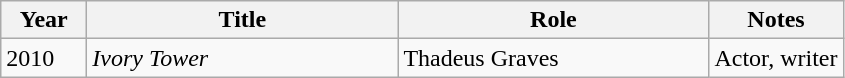<table class="wikitable sortable">
<tr>
<th style="width:50px;">Year</th>
<th style="width:200px;">Title</th>
<th style="width:200px;">Role</th>
<th class="unsortable">Notes</th>
</tr>
<tr>
<td>2010</td>
<td><em>Ivory Tower</em></td>
<td>Thadeus Graves</td>
<td>Actor, writer</td>
</tr>
</table>
